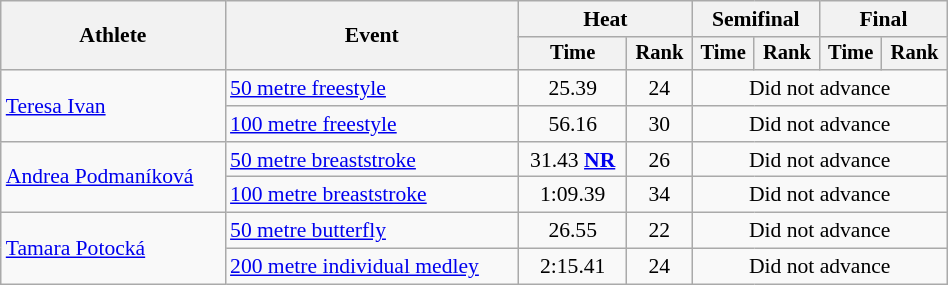<table class="wikitable" style="text-align:center; font-size:90%; width:50%;">
<tr>
<th rowspan="2">Athlete</th>
<th rowspan="2">Event</th>
<th colspan="2">Heat</th>
<th colspan="2">Semifinal</th>
<th colspan="2">Final</th>
</tr>
<tr style="font-size:95%">
<th>Time</th>
<th>Rank</th>
<th>Time</th>
<th>Rank</th>
<th>Time</th>
<th>Rank</th>
</tr>
<tr>
<td align=left rowspan=2><a href='#'>Teresa Ivan</a></td>
<td align=left><a href='#'>50 metre freestyle</a></td>
<td>25.39</td>
<td>24</td>
<td colspan=4>Did not advance</td>
</tr>
<tr>
<td align=left><a href='#'>100 metre freestyle</a></td>
<td>56.16</td>
<td>30</td>
<td colspan=4>Did not advance</td>
</tr>
<tr>
<td align=left rowspan=2><a href='#'>Andrea Podmaníková</a></td>
<td align=left><a href='#'>50 metre breaststroke</a></td>
<td>31.43 <strong><a href='#'>NR</a></strong></td>
<td>26</td>
<td colspan=4>Did not advance</td>
</tr>
<tr>
<td align=left><a href='#'>100 metre breaststroke</a></td>
<td>1:09.39</td>
<td>34</td>
<td colspan=4>Did not advance</td>
</tr>
<tr align=center>
<td align=left rowspan="2"><a href='#'>Tamara Potocká</a></td>
<td align=left><a href='#'>50 metre butterfly</a></td>
<td>26.55</td>
<td>22</td>
<td colspan=4>Did not advance</td>
</tr>
<tr align=center>
<td align=left><a href='#'>200 metre individual medley</a></td>
<td>2:15.41</td>
<td>24</td>
<td colspan=4>Did not advance</td>
</tr>
</table>
